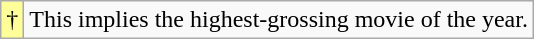<table class="wikitable">
<tr>
<td style="background-color:#FFFF99">†</td>
<td>This implies the highest-grossing movie of the year.</td>
</tr>
</table>
